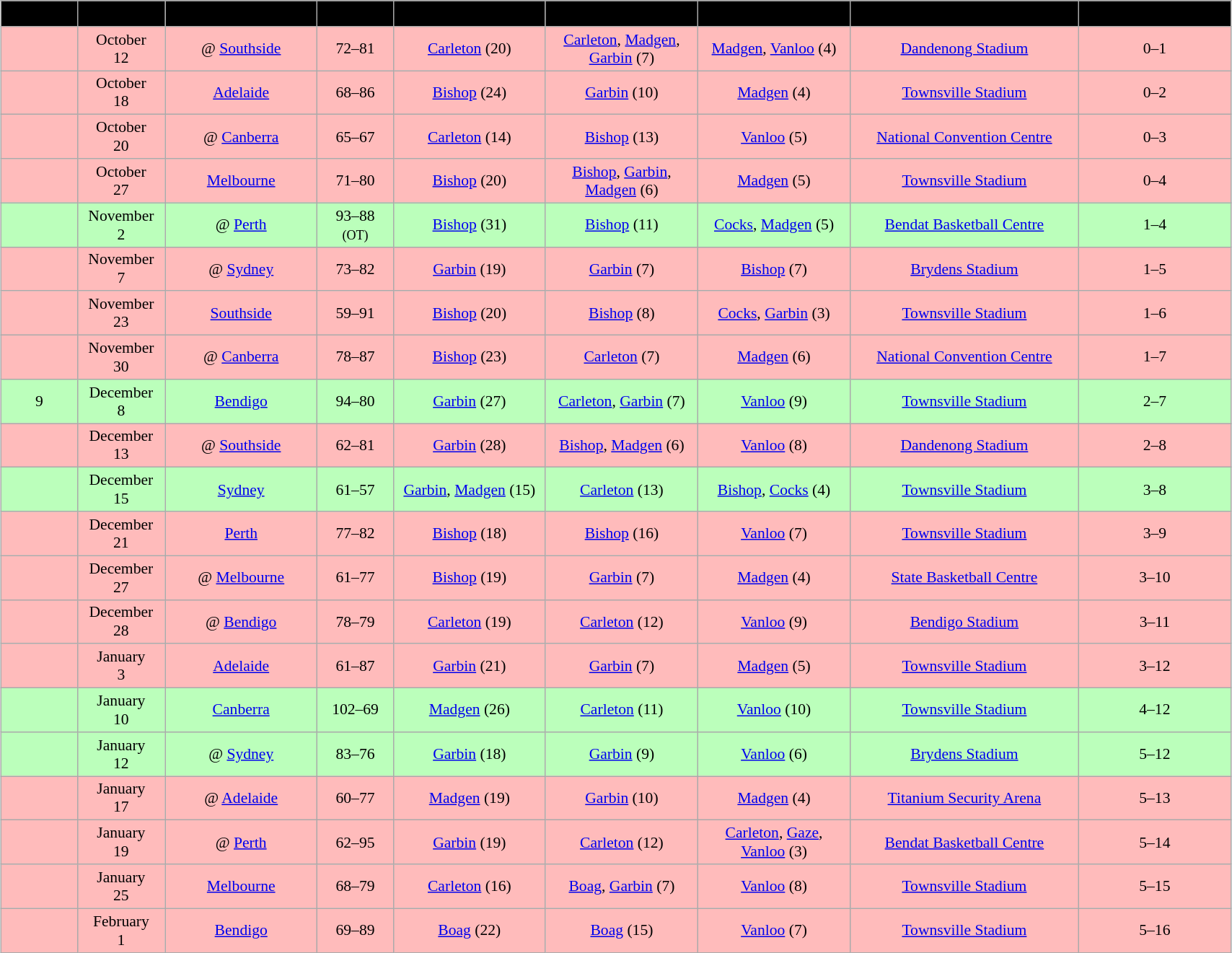<table class="wikitable" style="font-size:90%; text-align: center; width: 90%; margin:1em auto;">
<tr>
<th style="background:black; width: 5%;"><span>Game</span></th>
<th style="background:black; width: 5%;"><span>Date</span></th>
<th style="background:black; width: 10%;"><span>Team</span></th>
<th style="background:black; width: 5%;"><span>Score</span></th>
<th style="background:black; width: 10%;"><span>High points</span></th>
<th style="background:black; width: 10%;"><span>High rebounds</span></th>
<th style="background:black; width: 10%;"><span>High assists</span></th>
<th style="background:black; width: 15%;"><span>Location</span></th>
<th style="background:black; width: 10%;"><span>Record</span></th>
</tr>
<tr style= "background:#fbb;">
<td></td>
<td>October <br> 12</td>
<td>@ <a href='#'>Southside</a></td>
<td>72–81</td>
<td><a href='#'>Carleton</a> (20)</td>
<td><a href='#'>Carleton</a>, <a href='#'>Madgen</a>,<br><a href='#'>Garbin</a> (7)</td>
<td><a href='#'>Madgen</a>, <a href='#'>Vanloo</a> (4)</td>
<td><a href='#'>Dandenong Stadium</a></td>
<td>0–1</td>
</tr>
<tr style= "background:#fbb;">
<td></td>
<td>October <br> 18</td>
<td><a href='#'>Adelaide</a></td>
<td>68–86</td>
<td><a href='#'>Bishop</a> (24)</td>
<td><a href='#'>Garbin</a> (10)</td>
<td><a href='#'>Madgen</a> (4)</td>
<td><a href='#'>Townsville Stadium</a></td>
<td>0–2</td>
</tr>
<tr style= "background:#fbb;">
<td></td>
<td>October <br> 20</td>
<td>@ <a href='#'>Canberra</a></td>
<td>65–67</td>
<td><a href='#'>Carleton</a> (14)</td>
<td><a href='#'>Bishop</a> (13)</td>
<td><a href='#'>Vanloo</a> (5)</td>
<td><a href='#'>National Convention Centre</a></td>
<td>0–3</td>
</tr>
<tr style= "background:#fbb;">
<td></td>
<td>October <br> 27</td>
<td><a href='#'>Melbourne</a></td>
<td>71–80</td>
<td><a href='#'>Bishop</a> (20)</td>
<td><a href='#'>Bishop</a>, <a href='#'>Garbin</a>,<br><a href='#'>Madgen</a> (6)</td>
<td><a href='#'>Madgen</a> (5)</td>
<td><a href='#'>Townsville Stadium</a></td>
<td>0–4</td>
</tr>
<tr style= "background:#bfb;">
<td></td>
<td>November <br> 2</td>
<td>@ <a href='#'>Perth</a></td>
<td>93–88 <br> <small> (OT) </small></td>
<td><a href='#'>Bishop</a> (31)</td>
<td><a href='#'>Bishop</a> (11)</td>
<td><a href='#'>Cocks</a>, <a href='#'>Madgen</a> (5)</td>
<td><a href='#'>Bendat Basketball Centre</a></td>
<td>1–4</td>
</tr>
<tr style= "background:#fbb;">
<td></td>
<td>November <br> 7</td>
<td>@ <a href='#'>Sydney</a></td>
<td>73–82</td>
<td><a href='#'>Garbin</a> (19)</td>
<td><a href='#'>Garbin</a> (7)</td>
<td><a href='#'>Bishop</a> (7)</td>
<td><a href='#'>Brydens Stadium</a></td>
<td>1–5</td>
</tr>
<tr style= "background:#fbb;">
<td></td>
<td>November <br> 23</td>
<td><a href='#'>Southside</a></td>
<td>59–91</td>
<td><a href='#'>Bishop</a> (20)</td>
<td><a href='#'>Bishop</a> (8)</td>
<td><a href='#'>Cocks</a>, <a href='#'>Garbin</a> (3)</td>
<td><a href='#'>Townsville Stadium</a></td>
<td>1–6</td>
</tr>
<tr style= "background:#fbb;">
<td></td>
<td>November <br> 30</td>
<td>@ <a href='#'>Canberra</a></td>
<td>78–87</td>
<td><a href='#'>Bishop</a> (23)</td>
<td><a href='#'>Carleton</a> (7)</td>
<td><a href='#'>Madgen</a> (6)</td>
<td><a href='#'>National Convention Centre</a></td>
<td>1–7</td>
</tr>
<tr style= "background:#bfb;">
<td>9</td>
<td>December <br> 8</td>
<td><a href='#'>Bendigo</a></td>
<td>94–80</td>
<td><a href='#'>Garbin</a> (27)</td>
<td><a href='#'>Carleton</a>, <a href='#'>Garbin</a> (7)</td>
<td><a href='#'>Vanloo</a> (9)</td>
<td><a href='#'>Townsville Stadium</a></td>
<td>2–7</td>
</tr>
<tr style= "background:#fbb;">
<td></td>
<td>December <br> 13</td>
<td>@ <a href='#'>Southside</a></td>
<td>62–81</td>
<td><a href='#'>Garbin</a> (28)</td>
<td><a href='#'>Bishop</a>, <a href='#'>Madgen</a> (6)</td>
<td><a href='#'>Vanloo</a> (8)</td>
<td><a href='#'>Dandenong Stadium</a></td>
<td>2–8</td>
</tr>
<tr style= "background:#bfb;">
<td></td>
<td>December <br> 15</td>
<td><a href='#'>Sydney</a></td>
<td>61–57</td>
<td><a href='#'>Garbin</a>, <a href='#'>Madgen</a> (15)</td>
<td><a href='#'>Carleton</a> (13)</td>
<td><a href='#'>Bishop</a>, <a href='#'>Cocks</a> (4)</td>
<td><a href='#'>Townsville Stadium</a></td>
<td>3–8</td>
</tr>
<tr style= "background:#fbb;">
<td></td>
<td>December <br> 21</td>
<td><a href='#'>Perth</a></td>
<td>77–82</td>
<td><a href='#'>Bishop</a> (18)</td>
<td><a href='#'>Bishop</a> (16)</td>
<td><a href='#'>Vanloo</a> (7)</td>
<td><a href='#'>Townsville Stadium</a></td>
<td>3–9</td>
</tr>
<tr style= "background:#fbb;">
<td></td>
<td>December <br> 27</td>
<td>@ <a href='#'>Melbourne</a></td>
<td>61–77</td>
<td><a href='#'>Bishop</a> (19)</td>
<td><a href='#'>Garbin</a> (7)</td>
<td><a href='#'>Madgen</a> (4)</td>
<td><a href='#'>State Basketball Centre</a></td>
<td>3–10</td>
</tr>
<tr style= "background:#fbb;">
<td></td>
<td>December <br> 28</td>
<td>@ <a href='#'>Bendigo</a></td>
<td>78–79</td>
<td><a href='#'>Carleton</a> (19)</td>
<td><a href='#'>Carleton</a> (12)</td>
<td><a href='#'>Vanloo</a> (9)</td>
<td><a href='#'>Bendigo Stadium</a></td>
<td>3–11</td>
</tr>
<tr style= "background:#fbb;">
<td></td>
<td>January <br> 3</td>
<td><a href='#'>Adelaide</a></td>
<td>61–87</td>
<td><a href='#'>Garbin</a> (21)</td>
<td><a href='#'>Garbin</a> (7)</td>
<td><a href='#'>Madgen</a> (5)</td>
<td><a href='#'>Townsville Stadium</a></td>
<td>3–12</td>
</tr>
<tr style= "background:#bfb;">
<td></td>
<td>January <br> 10</td>
<td><a href='#'>Canberra</a></td>
<td>102–69</td>
<td><a href='#'>Madgen</a> (26)</td>
<td><a href='#'>Carleton</a> (11)</td>
<td><a href='#'>Vanloo</a> (10)</td>
<td><a href='#'>Townsville Stadium</a></td>
<td>4–12</td>
</tr>
<tr style= "background:#bfb;">
<td></td>
<td>January <br> 12</td>
<td>@ <a href='#'>Sydney</a></td>
<td>83–76</td>
<td><a href='#'>Garbin</a> (18)</td>
<td><a href='#'>Garbin</a> (9)</td>
<td><a href='#'>Vanloo</a> (6)</td>
<td><a href='#'>Brydens Stadium</a></td>
<td>5–12</td>
</tr>
<tr style= "background:#fbb;">
<td></td>
<td>January <br> 17</td>
<td>@ <a href='#'>Adelaide</a></td>
<td>60–77</td>
<td><a href='#'>Madgen</a> (19)</td>
<td><a href='#'>Garbin</a> (10)</td>
<td><a href='#'>Madgen</a> (4)</td>
<td><a href='#'>Titanium Security Arena</a></td>
<td>5–13</td>
</tr>
<tr style= "background:#fbb;">
<td></td>
<td>January <br> 19</td>
<td>@ <a href='#'>Perth</a></td>
<td>62–95</td>
<td><a href='#'>Garbin</a> (19)</td>
<td><a href='#'>Carleton</a> (12)</td>
<td><a href='#'>Carleton</a>, <a href='#'>Gaze</a>,<br><a href='#'>Vanloo</a> (3)</td>
<td><a href='#'>Bendat Basketball Centre</a></td>
<td>5–14</td>
</tr>
<tr style= "background:#fbb;">
<td></td>
<td>January <br> 25</td>
<td><a href='#'>Melbourne</a></td>
<td>68–79</td>
<td><a href='#'>Carleton</a> (16)</td>
<td><a href='#'>Boag</a>, <a href='#'>Garbin</a> (7)</td>
<td><a href='#'>Vanloo</a> (8)</td>
<td><a href='#'>Townsville Stadium</a></td>
<td>5–15</td>
</tr>
<tr style= "background:#fbb;">
<td></td>
<td>February <br> 1</td>
<td><a href='#'>Bendigo</a></td>
<td>69–89</td>
<td><a href='#'>Boag</a> (22)</td>
<td><a href='#'>Boag</a> (15)</td>
<td><a href='#'>Vanloo</a> (7)</td>
<td><a href='#'>Townsville Stadium</a></td>
<td>5–16</td>
</tr>
</table>
